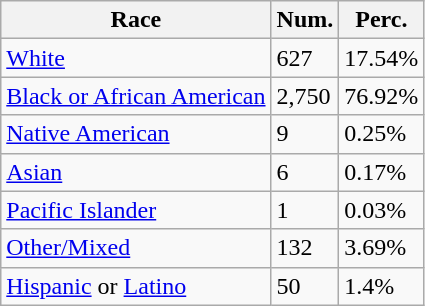<table class="wikitable">
<tr>
<th>Race</th>
<th>Num.</th>
<th>Perc.</th>
</tr>
<tr>
<td><a href='#'>White</a></td>
<td>627</td>
<td>17.54%</td>
</tr>
<tr>
<td><a href='#'>Black or African American</a></td>
<td>2,750</td>
<td>76.92%</td>
</tr>
<tr>
<td><a href='#'>Native American</a></td>
<td>9</td>
<td>0.25%</td>
</tr>
<tr>
<td><a href='#'>Asian</a></td>
<td>6</td>
<td>0.17%</td>
</tr>
<tr>
<td><a href='#'>Pacific Islander</a></td>
<td>1</td>
<td>0.03%</td>
</tr>
<tr>
<td><a href='#'>Other/Mixed</a></td>
<td>132</td>
<td>3.69%</td>
</tr>
<tr>
<td><a href='#'>Hispanic</a> or <a href='#'>Latino</a></td>
<td>50</td>
<td>1.4%</td>
</tr>
</table>
